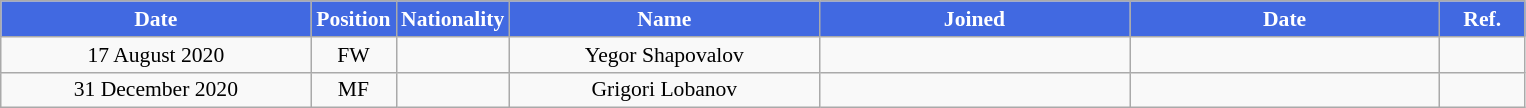<table class="wikitable"  style="text-align:center; font-size:90%; ">
<tr>
<th style="background:#4169E1; color:white; width:200px;">Date</th>
<th style="background:#4169E1; color:white; width:50px;">Position</th>
<th style="background:#4169E1; color:white; width:50px;">Nationality</th>
<th style="background:#4169E1; color:white; width:200px;">Name</th>
<th style="background:#4169E1; color:white; width:200px;">Joined</th>
<th style="background:#4169E1; color:white; width:200px;">Date</th>
<th style="background:#4169E1; color:white; width:50px;">Ref.</th>
</tr>
<tr>
<td>17 August 2020</td>
<td>FW</td>
<td></td>
<td>Yegor Shapovalov</td>
<td></td>
<td></td>
<td></td>
</tr>
<tr>
<td>31 December 2020</td>
<td>MF</td>
<td></td>
<td>Grigori Lobanov</td>
<td></td>
<td></td>
<td></td>
</tr>
</table>
